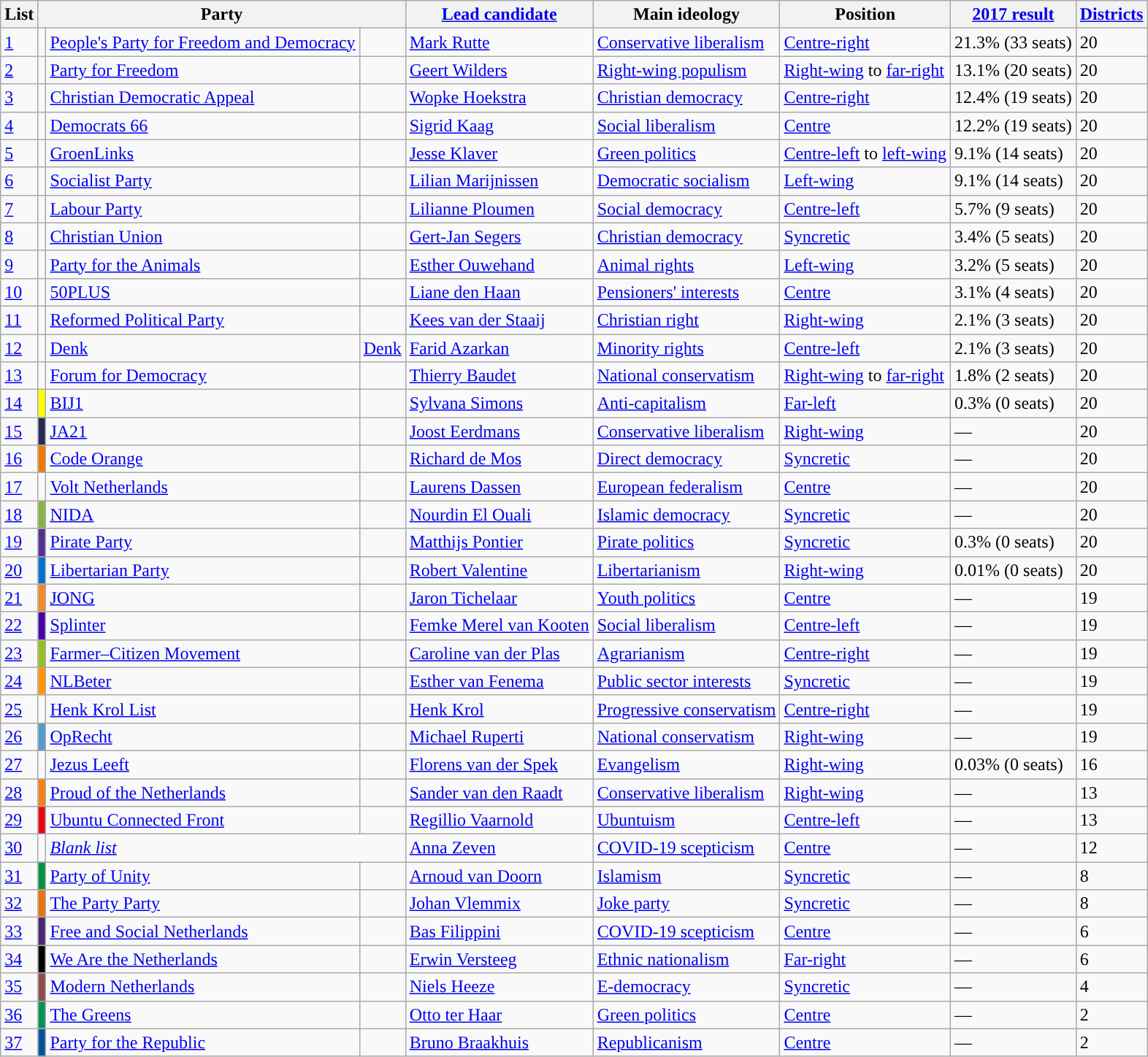<table class="wikitable">
<tr>
<th>List</th>
<th colspan="3">Party</th>
<th><a href='#'>Lead candidate</a></th>
<th>Main ideology</th>
<th>Position</th>
<th><a href='#'>2017 result</a></th>
<th><a href='#'>Districts</a></th>
</tr>
<tr>
<td><a href='#'>1</a></td>
<td style="background:"></td>
<td><a href='#'>People's Party for Freedom and Democracy</a></td>
<td style="text-align:center;"></td>
<td><a href='#'>Mark Rutte</a></td>
<td><a href='#'>Conservative liberalism</a></td>
<td><a href='#'>Centre-right</a></td>
<td>21.3% (33 seats)</td>
<td>20</td>
</tr>
<tr>
<td><a href='#'>2</a></td>
<td style="background:"></td>
<td><a href='#'>Party for Freedom</a></td>
<td style="text-align:center;"></td>
<td><a href='#'>Geert Wilders</a></td>
<td><a href='#'>Right-wing populism</a></td>
<td><a href='#'>Right-wing</a> to <a href='#'>far-right</a></td>
<td>13.1% (20 seats)</td>
<td>20</td>
</tr>
<tr>
<td><a href='#'>3</a></td>
<td style="background:"></td>
<td><a href='#'>Christian Democratic Appeal</a></td>
<td style="text-align:center;"></td>
<td><a href='#'>Wopke Hoekstra</a></td>
<td><a href='#'>Christian democracy</a></td>
<td><a href='#'>Centre-right</a></td>
<td>12.4% (19 seats)</td>
<td>20</td>
</tr>
<tr>
<td><a href='#'>4</a></td>
<td style="background:"></td>
<td><a href='#'>Democrats 66</a></td>
<td style="text-align:center;"></td>
<td><a href='#'>Sigrid Kaag</a></td>
<td><a href='#'>Social liberalism</a></td>
<td><a href='#'>Centre</a></td>
<td>12.2% (19 seats)</td>
<td>20</td>
</tr>
<tr>
<td><a href='#'>5</a></td>
<td style="background:"></td>
<td><a href='#'>GroenLinks</a></td>
<td style="text-align:center;"></td>
<td><a href='#'>Jesse Klaver</a></td>
<td><a href='#'>Green politics</a></td>
<td><a href='#'>Centre-left</a> to <a href='#'>left-wing</a></td>
<td>9.1% (14 seats)</td>
<td>20</td>
</tr>
<tr>
<td><a href='#'>6</a></td>
<td style="background:"></td>
<td><a href='#'>Socialist Party</a></td>
<td style="text-align:center;"></td>
<td><a href='#'>Lilian Marijnissen</a></td>
<td><a href='#'>Democratic socialism</a></td>
<td><a href='#'>Left-wing</a></td>
<td>9.1% (14 seats)</td>
<td>20</td>
</tr>
<tr>
<td><a href='#'>7</a></td>
<td style="background:"></td>
<td><a href='#'>Labour Party</a></td>
<td style="text-align:center;"></td>
<td><a href='#'>Lilianne Ploumen</a></td>
<td><a href='#'>Social democracy</a></td>
<td><a href='#'>Centre-left</a></td>
<td>5.7% (9 seats)</td>
<td>20</td>
</tr>
<tr>
<td><a href='#'>8</a></td>
<td style="background:"></td>
<td><a href='#'>Christian Union</a></td>
<td style="text-align:center;"></td>
<td><a href='#'>Gert-Jan Segers</a></td>
<td><a href='#'>Christian democracy</a></td>
<td><a href='#'>Syncretic</a></td>
<td>3.4% (5 seats)</td>
<td>20</td>
</tr>
<tr>
<td><a href='#'>9</a></td>
<td style="background:"></td>
<td><a href='#'>Party for the Animals</a></td>
<td style="text-align:center;"></td>
<td><a href='#'>Esther Ouwehand</a></td>
<td><a href='#'>Animal rights</a></td>
<td><a href='#'>Left-wing</a></td>
<td>3.2% (5 seats)</td>
<td>20</td>
</tr>
<tr>
<td><a href='#'>10</a></td>
<td style="background:"></td>
<td><a href='#'>50PLUS</a></td>
<td style="text-align:center;"></td>
<td><a href='#'>Liane den Haan</a></td>
<td><a href='#'>Pensioners' interests</a></td>
<td><a href='#'>Centre</a></td>
<td>3.1% (4 seats)</td>
<td>20</td>
</tr>
<tr>
<td><a href='#'>11</a></td>
<td style="background:"></td>
<td><a href='#'>Reformed Political Party</a></td>
<td style="text-align:center;"></td>
<td><a href='#'>Kees van der Staaij</a></td>
<td><a href='#'>Christian right</a></td>
<td><a href='#'>Right-wing</a></td>
<td>2.1% (3 seats)</td>
<td>20</td>
</tr>
<tr>
<td><a href='#'>12</a></td>
<td style="background:"></td>
<td><a href='#'>Denk</a></td>
<td style="text-align:center;"><a href='#'>Denk</a></td>
<td><a href='#'>Farid Azarkan</a></td>
<td><a href='#'>Minority rights</a></td>
<td><a href='#'>Centre-left</a></td>
<td>2.1% (3 seats)</td>
<td>20</td>
</tr>
<tr>
<td><a href='#'>13</a></td>
<td style="background:"></td>
<td><a href='#'>Forum for Democracy</a></td>
<td style="text-align:center;"></td>
<td><a href='#'>Thierry Baudet</a></td>
<td><a href='#'>National conservatism</a></td>
<td><a href='#'>Right-wing</a> to <a href='#'>far-right</a></td>
<td>1.8% (2 seats)</td>
<td>20</td>
</tr>
<tr>
<td><a href='#'>14</a></td>
<td style="background:#FFFF00;"></td>
<td><a href='#'>BIJ1</a></td>
<td style="text-align:center;"></td>
<td><a href='#'>Sylvana Simons</a></td>
<td><a href='#'>Anti-capitalism</a></td>
<td><a href='#'>Far-left</a></td>
<td>0.3% (0 seats)</td>
<td>20</td>
</tr>
<tr>
<td><a href='#'>15</a></td>
<td style="background:#242B57;"></td>
<td><a href='#'>JA21</a></td>
<td style="text-align:center;"></td>
<td><a href='#'>Joost Eerdmans</a></td>
<td><a href='#'>Conservative liberalism</a></td>
<td><a href='#'>Right-wing</a></td>
<td>—</td>
<td>20</td>
</tr>
<tr>
<td><a href='#'>16</a></td>
<td style="background:#EF7601;"></td>
<td><a href='#'>Code Orange</a></td>
<td style="text-align:center;"></td>
<td><a href='#'>Richard de Mos</a></td>
<td><a href='#'>Direct democracy</a></td>
<td><a href='#'>Syncretic</a></td>
<td>—</td>
<td>20</td>
</tr>
<tr>
<td><a href='#'>17</a></td>
<td style="background:"></td>
<td><a href='#'>Volt Netherlands</a></td>
<td style="text-align:center;"></td>
<td><a href='#'>Laurens Dassen</a></td>
<td><a href='#'>European federalism</a></td>
<td><a href='#'>Centre</a></td>
<td>—</td>
<td>20</td>
</tr>
<tr>
<td><a href='#'>18</a></td>
<td style="background:#85B445;"></td>
<td><a href='#'>NIDA</a></td>
<td style="text-align:center;"></td>
<td><a href='#'>Nourdin El Ouali</a></td>
<td><a href='#'>Islamic democracy</a></td>
<td><a href='#'>Syncretic</a></td>
<td>—</td>
<td>20</td>
</tr>
<tr>
<td><a href='#'>19</a></td>
<td style="background:#532F91;"></td>
<td><a href='#'>Pirate Party</a></td>
<td style="text-align:center;"></td>
<td><a href='#'>Matthijs Pontier</a></td>
<td><a href='#'>Pirate politics</a></td>
<td><a href='#'>Syncretic</a></td>
<td>0.3% (0 seats)</td>
<td>20</td>
</tr>
<tr>
<td><a href='#'>20</a></td>
<td style="background:#0071CE;"></td>
<td><a href='#'>Libertarian Party</a></td>
<td style="text-align:center;"></td>
<td><a href='#'>Robert Valentine</a></td>
<td><a href='#'>Libertarianism</a></td>
<td><a href='#'>Right-wing</a></td>
<td>0.01% (0 seats)</td>
<td>20</td>
</tr>
<tr>
<td><a href='#'>21</a></td>
<td style="background:#F48826;"></td>
<td><a href='#'>JONG</a></td>
<td style="text-align:center;"></td>
<td><a href='#'>Jaron Tichelaar</a></td>
<td><a href='#'>Youth politics</a></td>
<td><a href='#'>Centre</a></td>
<td>—</td>
<td>19</td>
</tr>
<tr>
<td><a href='#'>22</a></td>
<td style="background:#4500AB;"></td>
<td><a href='#'>Splinter</a></td>
<td style="text-align:center;"></td>
<td><a href='#'>Femke Merel van Kooten</a></td>
<td><a href='#'>Social liberalism</a></td>
<td><a href='#'>Centre-left</a></td>
<td>—</td>
<td>19</td>
</tr>
<tr>
<td><a href='#'>23</a></td>
<td style="background:#94C11F;"></td>
<td><a href='#'>Farmer–Citizen Movement</a></td>
<td style="text-align:center;"></td>
<td><a href='#'>Caroline van der Plas</a></td>
<td><a href='#'>Agrarianism</a></td>
<td><a href='#'>Centre-right</a></td>
<td>—</td>
<td>19</td>
</tr>
<tr>
<td><a href='#'>24</a></td>
<td style="background:#FF9600;"></td>
<td><a href='#'>NLBeter</a></td>
<td style="text-align:center;"></td>
<td><a href='#'>Esther van Fenema</a></td>
<td><a href='#'>Public sector interests</a></td>
<td><a href='#'>Syncretic</a></td>
<td>—</td>
<td>19</td>
</tr>
<tr>
<td><a href='#'>25</a></td>
<td style="background:"></td>
<td><a href='#'>Henk Krol List</a></td>
<td style="text-align:center;"></td>
<td><a href='#'>Henk Krol</a></td>
<td><a href='#'>Progressive conservatism</a></td>
<td><a href='#'>Centre-right</a></td>
<td>—</td>
<td>19</td>
</tr>
<tr>
<td><a href='#'>26</a></td>
<td style="background:#5399C9;"></td>
<td><a href='#'>OpRecht</a></td>
<td style="text-align:center;"></td>
<td><a href='#'>Michael Ruperti</a></td>
<td><a href='#'>National conservatism</a></td>
<td><a href='#'>Right-wing</a></td>
<td>—</td>
<td>19</td>
</tr>
<tr>
<td><a href='#'>27</a></td>
<td style="background:"></td>
<td><a href='#'>Jezus Leeft</a></td>
<td style="text-align:center;"></td>
<td><a href='#'>Florens van der Spek</a></td>
<td><a href='#'>Evangelism</a></td>
<td><a href='#'>Right-wing</a></td>
<td>0.03% (0 seats)</td>
<td>16</td>
</tr>
<tr>
<td><a href='#'>28</a></td>
<td style="background:#F58113;"></td>
<td><a href='#'>Proud of the Netherlands</a></td>
<td style="text-align:center;"></td>
<td><a href='#'>Sander van den Raadt</a></td>
<td><a href='#'>Conservative liberalism</a></td>
<td><a href='#'>Right-wing</a></td>
<td>—</td>
<td>13</td>
</tr>
<tr>
<td><a href='#'>29</a></td>
<td style="background:#EA0512;"></td>
<td><a href='#'>Ubuntu Connected Front</a></td>
<td style="text-align:center;"></td>
<td><a href='#'>Regillio Vaarnold</a></td>
<td><a href='#'>Ubuntuism</a></td>
<td><a href='#'>Centre-left</a></td>
<td>—</td>
<td>13</td>
</tr>
<tr>
<td><a href='#'>30</a></td>
<td style="background:"></td>
<td colspan="2"><em><a href='#'>Blank list</a></em></td>
<td><a href='#'>Anna Zeven</a></td>
<td><a href='#'>COVID-19 scepticism</a></td>
<td><a href='#'>Centre</a></td>
<td>—</td>
<td>12</td>
</tr>
<tr>
<td><a href='#'>31</a></td>
<td style="background:#00923F;"></td>
<td><a href='#'>Party of Unity</a></td>
<td style="text-align:center;"></td>
<td><a href='#'>Arnoud van Doorn</a></td>
<td><a href='#'>Islamism</a></td>
<td><a href='#'>Syncretic</a></td>
<td>—</td>
<td>8</td>
</tr>
<tr>
<td><a href='#'>32</a></td>
<td style="background:#E6760B;"></td>
<td><a href='#'>The Party Party</a></td>
<td style="text-align:center;"></td>
<td><a href='#'>Johan Vlemmix</a></td>
<td><a href='#'>Joke party</a></td>
<td><a href='#'>Syncretic</a></td>
<td>—</td>
<td>8</td>
</tr>
<tr>
<td><a href='#'>33</a></td>
<td style="background:#482777;"></td>
<td><a href='#'>Free and Social Netherlands</a></td>
<td style="text-align:center;"></td>
<td><a href='#'>Bas Filippini</a></td>
<td><a href='#'>COVID-19 scepticism</a></td>
<td><a href='#'>Centre</a></td>
<td>—</td>
<td>6</td>
</tr>
<tr>
<td><a href='#'>34</a></td>
<td style="background:#000000;"></td>
<td><a href='#'>We Are the Netherlands</a></td>
<td style="text-align:center;"></td>
<td><a href='#'>Erwin Versteeg</a></td>
<td><a href='#'>Ethnic nationalism</a></td>
<td><a href='#'>Far-right</a></td>
<td>—</td>
<td>6</td>
</tr>
<tr>
<td><a href='#'>35</a></td>
<td style="background:#8F4B4B;"></td>
<td><a href='#'>Modern Netherlands</a></td>
<td style="text-align:center;"></td>
<td><a href='#'>Niels Heeze</a></td>
<td><a href='#'>E-democracy</a></td>
<td><a href='#'>Syncretic</a></td>
<td>—</td>
<td>4</td>
</tr>
<tr>
<td><a href='#'>36</a></td>
<td style="background:#019354;"></td>
<td><a href='#'>The Greens</a></td>
<td style="text-align:center;"></td>
<td><a href='#'>Otto ter Haar</a></td>
<td><a href='#'>Green politics</a></td>
<td><a href='#'>Centre</a></td>
<td>—</td>
<td>2</td>
</tr>
<tr>
<td><a href='#'>37</a></td>
<td style="background:#005399;"></td>
<td><a href='#'>Party for the Republic</a></td>
<td style="text-align:center;"></td>
<td><a href='#'>Bruno Braakhuis</a></td>
<td><a href='#'>Republicanism</a></td>
<td><a href='#'>Centre</a></td>
<td>—</td>
<td>2</td>
</tr>
</table>
